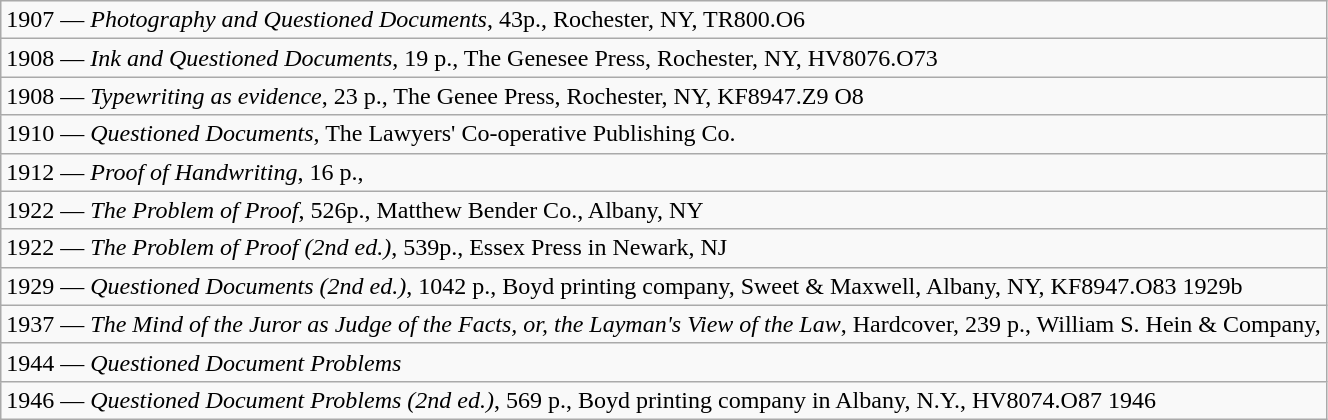<table class="wikitable">
<tr>
<td>1907 — <em>Photography and Questioned Documents</em>, 43p., Rochester, NY, TR800.O6</td>
</tr>
<tr>
<td>1908 — <em>Ink and Questioned Documents</em>, 19 p., The Genesee Press, Rochester, NY, HV8076.O73</td>
</tr>
<tr>
<td>1908 — <em>Typewriting as evidence</em>, 23 p., The Genee Press, Rochester, NY, KF8947.Z9 O8</td>
</tr>
<tr>
<td>1910 — <em>Questioned Documents</em>, The Lawyers' Co-operative Publishing Co.</td>
</tr>
<tr>
<td>1912 — <em>Proof of Handwriting</em>, 16 p., </td>
</tr>
<tr>
<td>1922 — <em>The Problem of Proof</em>, 526p., Matthew Bender Co., Albany, NY</td>
</tr>
<tr>
<td>1922 — <em>The Problem of Proof (2nd ed.)</em>, 539p., Essex Press in Newark, NJ</td>
</tr>
<tr>
<td>1929 — <em>Questioned Documents (2nd ed.)</em>, 1042 p., Boyd printing company, Sweet & Maxwell, Albany, NY, KF8947.O83 1929b</td>
</tr>
<tr>
<td>1937 — <em>The Mind of the Juror as Judge of the Facts, or, the Layman's View of the Law</em>, Hardcover, 239 p., William S. Hein & Company, </td>
</tr>
<tr>
<td>1944 — <em>Questioned Document Problems</em></td>
</tr>
<tr>
<td>1946 — <em>Questioned Document Problems (2nd ed.)</em>, 569 p., Boyd printing company in Albany, N.Y., HV8074.O87 1946</td>
</tr>
</table>
